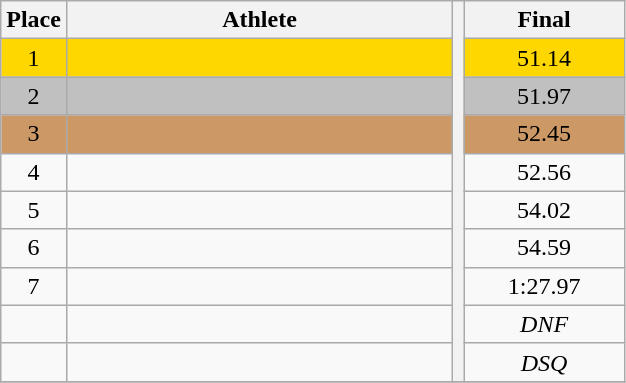<table class="wikitable" style="text-align:center">
<tr>
<th>Place</th>
<th width=250>Athlete</th>
<th rowspan=10></th>
<th width=100>Final</th>
</tr>
<tr bgcolor=gold>
<td>1</td>
<td align=left></td>
<td>51.14</td>
</tr>
<tr bgcolor=silver>
<td>2</td>
<td align=left></td>
<td>51.97</td>
</tr>
<tr bgcolor=cc9966>
<td>3</td>
<td align=left></td>
<td>52.45</td>
</tr>
<tr>
<td>4</td>
<td align=left></td>
<td>52.56</td>
</tr>
<tr>
<td>5</td>
<td align=left></td>
<td>54.02</td>
</tr>
<tr>
<td>6</td>
<td align=left></td>
<td>54.59</td>
</tr>
<tr>
<td>7</td>
<td align=left></td>
<td>1:27.97</td>
</tr>
<tr>
<td></td>
<td align=left></td>
<td><em>DNF</em></td>
</tr>
<tr>
<td></td>
<td align=left></td>
<td><em>DSQ</em></td>
</tr>
<tr>
</tr>
</table>
